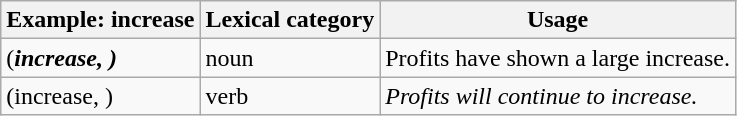<table class="wikitable">
<tr>
<th>Example: <strong>increase</strong></th>
<th>Lexical category</th>
<th>Usage</th>
</tr>
<tr>
<td>(<strong><em>in<strong>crease<em>, )</td>
<td>noun</td>
<td></em>Profits have shown a large increase.<em></td>
</tr>
<tr>
<td>(</em>in</strong>crease</em></strong>, )</td>
<td>verb</td>
<td><em>Profits will continue to increase.</em></td>
</tr>
</table>
